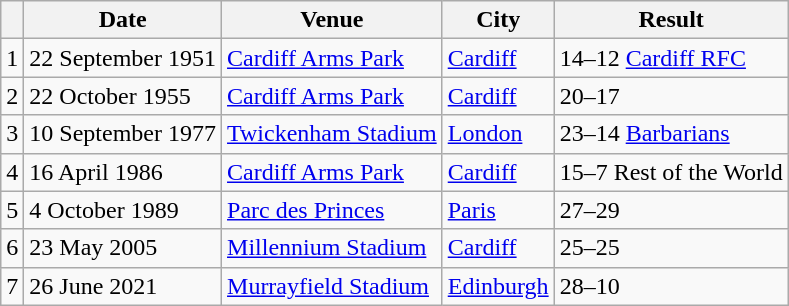<table class="wikitable sortable">
<tr>
<th></th>
<th>Date</th>
<th>Venue</th>
<th>City</th>
<th class="unsortable">Result</th>
</tr>
<tr>
<td>1</td>
<td>22 September 1951</td>
<td><a href='#'>Cardiff Arms Park</a></td>
<td><a href='#'>Cardiff</a></td>
<td> 14–12 <a href='#'>Cardiff RFC</a></td>
</tr>
<tr>
<td>2</td>
<td>22 October 1955</td>
<td><a href='#'>Cardiff Arms Park</a></td>
<td><a href='#'>Cardiff</a></td>
<td> 20–17 </td>
</tr>
<tr>
<td>3</td>
<td>10 September 1977</td>
<td><a href='#'>Twickenham Stadium</a></td>
<td><a href='#'>London</a></td>
<td> 23–14 <a href='#'>Barbarians</a></td>
</tr>
<tr>
<td>4</td>
<td>16 April 1986</td>
<td><a href='#'>Cardiff Arms Park</a></td>
<td><a href='#'>Cardiff</a></td>
<td> 15–7 Rest of the World</td>
</tr>
<tr>
<td>5</td>
<td>4 October 1989</td>
<td><a href='#'>Parc des Princes</a></td>
<td><a href='#'>Paris</a></td>
<td> 27–29 </td>
</tr>
<tr>
<td>6</td>
<td>23 May 2005</td>
<td><a href='#'>Millennium Stadium</a></td>
<td><a href='#'>Cardiff</a></td>
<td> 25–25 </td>
</tr>
<tr>
<td>7</td>
<td>26 June 2021</td>
<td><a href='#'>Murrayfield Stadium</a></td>
<td><a href='#'>Edinburgh</a></td>
<td> 28–10 </td>
</tr>
</table>
